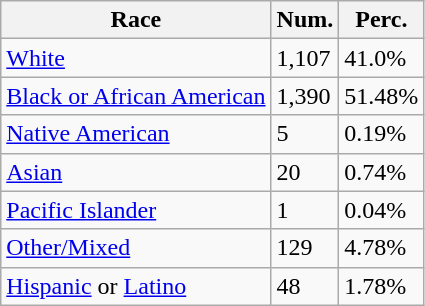<table class="wikitable">
<tr>
<th>Race</th>
<th>Num.</th>
<th>Perc.</th>
</tr>
<tr>
<td><a href='#'>White</a></td>
<td>1,107</td>
<td>41.0%</td>
</tr>
<tr>
<td><a href='#'>Black or African American</a></td>
<td>1,390</td>
<td>51.48%</td>
</tr>
<tr>
<td><a href='#'>Native American</a></td>
<td>5</td>
<td>0.19%</td>
</tr>
<tr>
<td><a href='#'>Asian</a></td>
<td>20</td>
<td>0.74%</td>
</tr>
<tr>
<td><a href='#'>Pacific Islander</a></td>
<td>1</td>
<td>0.04%</td>
</tr>
<tr>
<td><a href='#'>Other/Mixed</a></td>
<td>129</td>
<td>4.78%</td>
</tr>
<tr>
<td><a href='#'>Hispanic</a> or <a href='#'>Latino</a></td>
<td>48</td>
<td>1.78%</td>
</tr>
</table>
